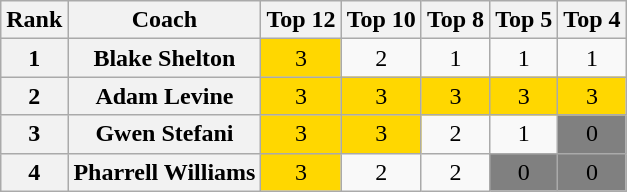<table class="wikitable" style="text-align:center">
<tr>
<th>Rank</th>
<th>Coach</th>
<th>Top 12</th>
<th>Top 10</th>
<th>Top 8</th>
<th>Top 5</th>
<th>Top 4</th>
</tr>
<tr>
<th>1</th>
<th>Blake Shelton</th>
<td style="background:gold">3</td>
<td>2</td>
<td>1</td>
<td>1</td>
<td>1</td>
</tr>
<tr>
<th>2</th>
<th>Adam Levine</th>
<td style="background:gold">3</td>
<td style="background:gold">3</td>
<td style="background:gold">3</td>
<td style="background:gold">3</td>
<td style="background:gold">3</td>
</tr>
<tr>
<th>3</th>
<th>Gwen Stefani</th>
<td style="background:gold">3</td>
<td style="background:gold">3</td>
<td>2</td>
<td>1</td>
<td style="background:grey">0</td>
</tr>
<tr>
<th>4</th>
<th>Pharrell Williams</th>
<td style="background:gold">3</td>
<td>2</td>
<td>2</td>
<td style="background:grey">0</td>
<td style="background:grey">0</td>
</tr>
</table>
